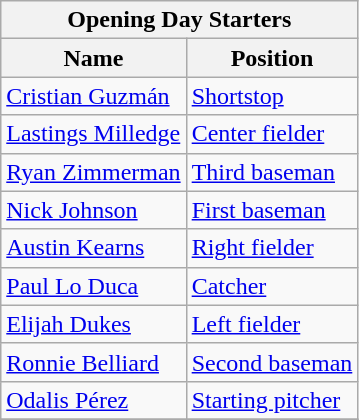<table class="wikitable" style="text-align:left">
<tr>
<th colspan="2">Opening Day Starters</th>
</tr>
<tr>
<th>Name</th>
<th>Position</th>
</tr>
<tr>
<td><a href='#'>Cristian Guzmán</a></td>
<td><a href='#'>Shortstop</a></td>
</tr>
<tr>
<td><a href='#'>Lastings Milledge</a></td>
<td><a href='#'>Center fielder</a></td>
</tr>
<tr>
<td><a href='#'>Ryan Zimmerman</a></td>
<td><a href='#'>Third baseman</a></td>
</tr>
<tr>
<td><a href='#'>Nick Johnson</a></td>
<td><a href='#'>First baseman</a></td>
</tr>
<tr>
<td><a href='#'>Austin Kearns</a></td>
<td><a href='#'>Right fielder</a></td>
</tr>
<tr>
<td><a href='#'>Paul Lo Duca</a></td>
<td><a href='#'>Catcher</a></td>
</tr>
<tr>
<td><a href='#'>Elijah Dukes</a></td>
<td><a href='#'>Left fielder</a></td>
</tr>
<tr>
<td><a href='#'>Ronnie Belliard</a></td>
<td><a href='#'>Second baseman</a></td>
</tr>
<tr>
<td><a href='#'>Odalis Pérez</a></td>
<td><a href='#'>Starting pitcher</a></td>
</tr>
<tr>
</tr>
</table>
